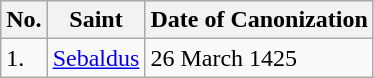<table class="wikitable">
<tr>
<th>No.</th>
<th>Saint</th>
<th>Date of Canonization</th>
</tr>
<tr>
<td>1.</td>
<td><a href='#'>Sebaldus</a></td>
<td>26 March 1425</td>
</tr>
</table>
